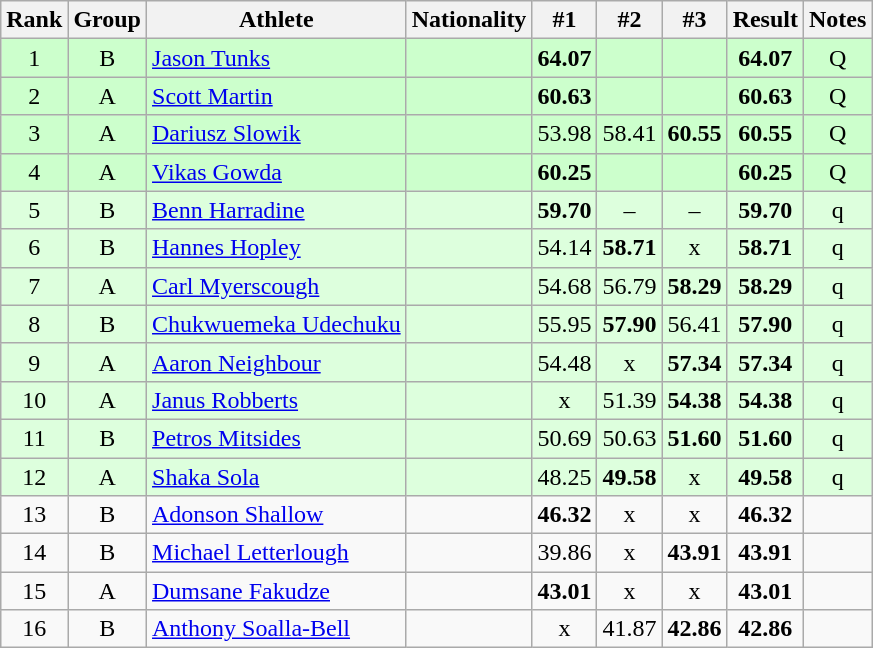<table class="wikitable sortable" style="text-align:center">
<tr>
<th>Rank</th>
<th>Group</th>
<th>Athlete</th>
<th>Nationality</th>
<th>#1</th>
<th>#2</th>
<th>#3</th>
<th>Result</th>
<th>Notes</th>
</tr>
<tr bgcolor=ccffcc>
<td>1</td>
<td>B</td>
<td align="left"><a href='#'>Jason Tunks</a></td>
<td align=left></td>
<td><strong>64.07</strong></td>
<td></td>
<td></td>
<td><strong>64.07</strong></td>
<td>Q</td>
</tr>
<tr bgcolor=ccffcc>
<td>2</td>
<td>A</td>
<td align="left"><a href='#'>Scott Martin</a></td>
<td align=left></td>
<td><strong>60.63</strong></td>
<td></td>
<td></td>
<td><strong>60.63</strong></td>
<td>Q</td>
</tr>
<tr bgcolor=ccffcc>
<td>3</td>
<td>A</td>
<td align="left"><a href='#'>Dariusz Slowik</a></td>
<td align=left></td>
<td>53.98</td>
<td>58.41</td>
<td><strong>60.55</strong></td>
<td><strong>60.55</strong></td>
<td>Q</td>
</tr>
<tr bgcolor=ccffcc>
<td>4</td>
<td>A</td>
<td align="left"><a href='#'>Vikas Gowda</a></td>
<td align=left></td>
<td><strong>60.25</strong></td>
<td></td>
<td></td>
<td><strong>60.25</strong></td>
<td>Q</td>
</tr>
<tr bgcolor=ddffdd>
<td>5</td>
<td>B</td>
<td align="left"><a href='#'>Benn Harradine</a></td>
<td align=left></td>
<td><strong>59.70</strong></td>
<td>–</td>
<td>–</td>
<td><strong>59.70</strong></td>
<td>q</td>
</tr>
<tr bgcolor=ddffdd>
<td>6</td>
<td>B</td>
<td align="left"><a href='#'>Hannes Hopley</a></td>
<td align=left></td>
<td>54.14</td>
<td><strong>58.71</strong></td>
<td>x</td>
<td><strong>58.71</strong></td>
<td>q</td>
</tr>
<tr bgcolor=ddffdd>
<td>7</td>
<td>A</td>
<td align="left"><a href='#'>Carl Myerscough</a></td>
<td align=left></td>
<td>54.68</td>
<td>56.79</td>
<td><strong>58.29</strong></td>
<td><strong>58.29</strong></td>
<td>q</td>
</tr>
<tr bgcolor=ddffdd>
<td>8</td>
<td>B</td>
<td align="left"><a href='#'>Chukwuemeka Udechuku</a></td>
<td align=left></td>
<td>55.95</td>
<td><strong>57.90</strong></td>
<td>56.41</td>
<td><strong>57.90</strong></td>
<td>q</td>
</tr>
<tr bgcolor=ddffdd>
<td>9</td>
<td>A</td>
<td align="left"><a href='#'>Aaron Neighbour</a></td>
<td align=left></td>
<td>54.48</td>
<td>x</td>
<td><strong>57.34</strong></td>
<td><strong>57.34</strong></td>
<td>q</td>
</tr>
<tr bgcolor=ddffdd>
<td>10</td>
<td>A</td>
<td align="left"><a href='#'>Janus Robberts</a></td>
<td align=left></td>
<td>x</td>
<td>51.39</td>
<td><strong>54.38</strong></td>
<td><strong>54.38</strong></td>
<td>q</td>
</tr>
<tr bgcolor=ddffdd>
<td>11</td>
<td>B</td>
<td align="left"><a href='#'>Petros Mitsides</a></td>
<td align=left></td>
<td>50.69</td>
<td>50.63</td>
<td><strong>51.60</strong></td>
<td><strong>51.60</strong></td>
<td>q</td>
</tr>
<tr bgcolor=ddffdd>
<td>12</td>
<td>A</td>
<td align="left"><a href='#'>Shaka Sola</a></td>
<td align=left></td>
<td>48.25</td>
<td><strong>49.58</strong></td>
<td>x</td>
<td><strong>49.58</strong></td>
<td>q</td>
</tr>
<tr>
<td>13</td>
<td>B</td>
<td align="left"><a href='#'>Adonson Shallow</a></td>
<td align=left></td>
<td><strong>46.32</strong></td>
<td>x</td>
<td>x</td>
<td><strong>46.32</strong></td>
<td></td>
</tr>
<tr>
<td>14</td>
<td>B</td>
<td align="left"><a href='#'>Michael Letterlough</a></td>
<td align=left></td>
<td>39.86</td>
<td>x</td>
<td><strong>43.91</strong></td>
<td><strong>43.91</strong></td>
<td></td>
</tr>
<tr>
<td>15</td>
<td>A</td>
<td align="left"><a href='#'>Dumsane Fakudze</a></td>
<td align=left></td>
<td><strong>43.01</strong></td>
<td>x</td>
<td>x</td>
<td><strong>43.01</strong></td>
<td></td>
</tr>
<tr>
<td>16</td>
<td>B</td>
<td align="left"><a href='#'>Anthony Soalla-Bell</a></td>
<td align=left></td>
<td>x</td>
<td>41.87</td>
<td><strong>42.86</strong></td>
<td><strong>42.86</strong></td>
<td></td>
</tr>
</table>
